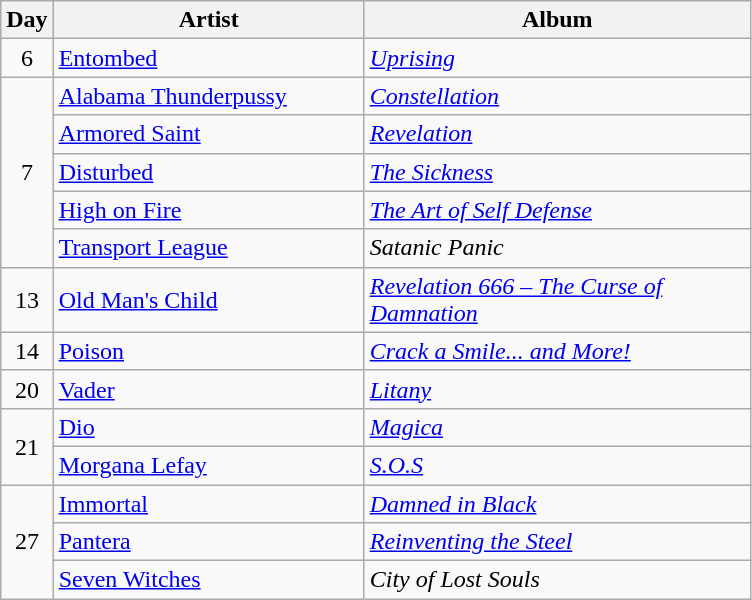<table class="wikitable" border="1">
<tr>
<th>Day</th>
<th width="200">Artist</th>
<th width="250">Album</th>
</tr>
<tr>
<td align="center">6</td>
<td><a href='#'>Entombed</a></td>
<td><em><a href='#'>Uprising</a></em></td>
</tr>
<tr>
<td align="center" rowspan="5">7</td>
<td><a href='#'>Alabama Thunderpussy</a></td>
<td><em><a href='#'>Constellation</a></em></td>
</tr>
<tr>
<td><a href='#'>Armored Saint</a></td>
<td><em><a href='#'>Revelation</a></em></td>
</tr>
<tr>
<td><a href='#'>Disturbed</a></td>
<td><em><a href='#'>The Sickness</a></em></td>
</tr>
<tr>
<td><a href='#'>High on Fire</a></td>
<td><em><a href='#'>The Art of Self Defense</a></em></td>
</tr>
<tr>
<td><a href='#'>Transport League</a></td>
<td><em>Satanic Panic</em></td>
</tr>
<tr>
<td align="center">13</td>
<td><a href='#'>Old Man's Child</a></td>
<td><em><a href='#'>Revelation 666 – The Curse of Damnation</a></em></td>
</tr>
<tr>
<td align="center">14</td>
<td><a href='#'>Poison</a></td>
<td><em><a href='#'>Crack a Smile... and More!</a></em></td>
</tr>
<tr>
<td align="center">20</td>
<td><a href='#'>Vader</a></td>
<td><em><a href='#'>Litany</a></em></td>
</tr>
<tr>
<td align="center" rowspan="2">21</td>
<td><a href='#'>Dio</a></td>
<td><em><a href='#'>Magica</a></em></td>
</tr>
<tr>
<td><a href='#'>Morgana Lefay</a></td>
<td><em><a href='#'>S.O.S</a></em></td>
</tr>
<tr>
<td align="center" rowspan="3">27</td>
<td><a href='#'>Immortal</a></td>
<td><em><a href='#'>Damned in Black</a></em></td>
</tr>
<tr>
<td><a href='#'>Pantera</a></td>
<td><em><a href='#'>Reinventing the Steel</a></em></td>
</tr>
<tr>
<td><a href='#'>Seven Witches</a></td>
<td><em>City of Lost Souls</em></td>
</tr>
</table>
